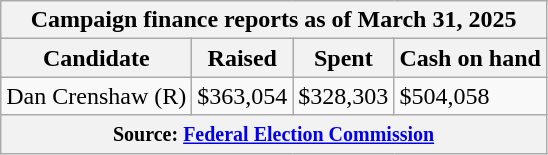<table class="wikitable sortable">
<tr>
<th colspan=4>Campaign finance reports as of March 31, 2025</th>
</tr>
<tr style="text-align:center;">
<th>Candidate</th>
<th>Raised</th>
<th>Spent</th>
<th>Cash on hand</th>
</tr>
<tr>
<td>Dan Crenshaw (R)</td>
<td>$363,054</td>
<td>$328,303</td>
<td>$504,058</td>
</tr>
<tr>
<th colspan="4"><small>Source: <a href='#'>Federal Election Commission</a></small></th>
</tr>
</table>
